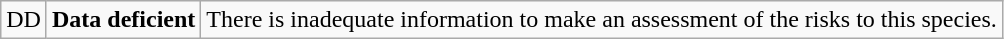<table class="wikitable" style="text-align:left">
<tr>
<td>DD</td>
<td><strong>Data deficient</strong></td>
<td>There is inadequate information to make an assessment of the risks to this species.</td>
</tr>
</table>
